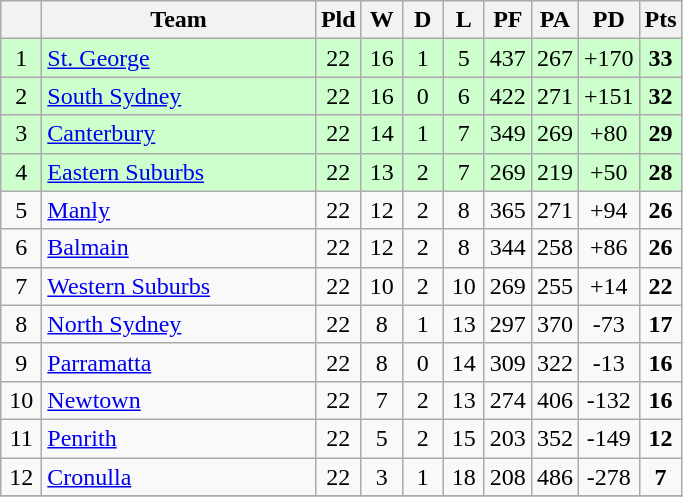<table class="wikitable" style="text-align:center;">
<tr>
<th width=20 abbr="Position×"></th>
<th width=175>Team</th>
<th width=20 abbr="Played">Pld</th>
<th width=20 abbr="Won">W</th>
<th width=20 abbr="Drawn">D</th>
<th width=20 abbr="Lost">L</th>
<th width=20 abbr="Points for">PF</th>
<th width=20 abbr="Points against">PA</th>
<th width=20 abbr="Points difference">PD</th>
<th width=20 abbr="Points">Pts</th>
</tr>
<tr style="background: #ccffcc;">
<td>1</td>
<td style="text-align:left;"> <a href='#'>St. George</a></td>
<td>22</td>
<td>16</td>
<td>1</td>
<td>5</td>
<td>437</td>
<td>267</td>
<td>+170</td>
<td><strong>33</strong></td>
</tr>
<tr style="background: #ccffcc;">
<td>2</td>
<td style="text-align:left;"> <a href='#'>South Sydney</a></td>
<td>22</td>
<td>16</td>
<td>0</td>
<td>6</td>
<td>422</td>
<td>271</td>
<td>+151</td>
<td><strong>32</strong></td>
</tr>
<tr style="background: #ccffcc;">
<td>3</td>
<td style="text-align:left;"> <a href='#'>Canterbury</a></td>
<td>22</td>
<td>14</td>
<td>1</td>
<td>7</td>
<td>349</td>
<td>269</td>
<td>+80</td>
<td><strong>29</strong></td>
</tr>
<tr style="background: #ccffcc;">
<td>4</td>
<td style="text-align:left;"> <a href='#'>Eastern Suburbs</a></td>
<td>22</td>
<td>13</td>
<td>2</td>
<td>7</td>
<td>269</td>
<td>219</td>
<td>+50</td>
<td><strong>28</strong></td>
</tr>
<tr>
<td>5</td>
<td style="text-align:left;"> <a href='#'>Manly</a></td>
<td>22</td>
<td>12</td>
<td>2</td>
<td>8</td>
<td>365</td>
<td>271</td>
<td>+94</td>
<td><strong>26</strong></td>
</tr>
<tr>
<td>6</td>
<td style="text-align:left;"> <a href='#'>Balmain</a></td>
<td>22</td>
<td>12</td>
<td>2</td>
<td>8</td>
<td>344</td>
<td>258</td>
<td>+86</td>
<td><strong>26</strong></td>
</tr>
<tr>
<td>7</td>
<td style="text-align:left;"> <a href='#'>Western Suburbs</a></td>
<td>22</td>
<td>10</td>
<td>2</td>
<td>10</td>
<td>269</td>
<td>255</td>
<td>+14</td>
<td><strong>22</strong></td>
</tr>
<tr>
<td>8</td>
<td style="text-align:left;"> <a href='#'>North Sydney</a></td>
<td>22</td>
<td>8</td>
<td>1</td>
<td>13</td>
<td>297</td>
<td>370</td>
<td>-73</td>
<td><strong>17</strong></td>
</tr>
<tr>
<td>9</td>
<td style="text-align:left;"> <a href='#'>Parramatta</a></td>
<td>22</td>
<td>8</td>
<td>0</td>
<td>14</td>
<td>309</td>
<td>322</td>
<td>-13</td>
<td><strong>16</strong></td>
</tr>
<tr>
<td>10</td>
<td style="text-align:left;"> <a href='#'>Newtown</a></td>
<td>22</td>
<td>7</td>
<td>2</td>
<td>13</td>
<td>274</td>
<td>406</td>
<td>-132</td>
<td><strong>16</strong></td>
</tr>
<tr>
<td>11</td>
<td style="text-align:left;"> <a href='#'>Penrith</a></td>
<td>22</td>
<td>5</td>
<td>2</td>
<td>15</td>
<td>203</td>
<td>352</td>
<td>-149</td>
<td><strong>12</strong></td>
</tr>
<tr>
<td>12</td>
<td style="text-align:left;"> <a href='#'>Cronulla</a></td>
<td>22</td>
<td>3</td>
<td>1</td>
<td>18</td>
<td>208</td>
<td>486</td>
<td>-278</td>
<td><strong>7</strong></td>
</tr>
<tr>
</tr>
</table>
